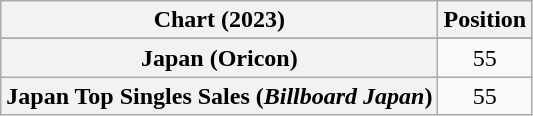<table class="wikitable plainrowheaders" style="text-align:center">
<tr>
<th scope="col">Chart (2023)</th>
<th scope="col">Position</th>
</tr>
<tr>
</tr>
<tr>
<th scope="row">Japan (Oricon)</th>
<td>55</td>
</tr>
<tr>
<th scope="row">Japan Top Singles Sales (<em>Billboard Japan</em>)</th>
<td>55</td>
</tr>
</table>
